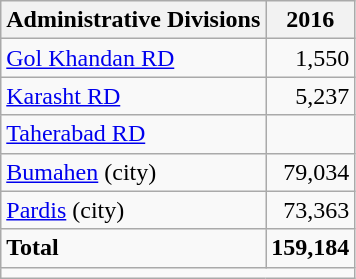<table class="wikitable">
<tr>
<th>Administrative Divisions</th>
<th>2016</th>
</tr>
<tr>
<td><a href='#'>Gol Khandan RD</a></td>
<td style="text-align: right;">1,550</td>
</tr>
<tr>
<td><a href='#'>Karasht RD</a></td>
<td style="text-align: right;">5,237</td>
</tr>
<tr>
<td><a href='#'>Taherabad RD</a></td>
<td style="text-align: right;"></td>
</tr>
<tr>
<td><a href='#'>Bumahen</a> (city)</td>
<td style="text-align: right;">79,034</td>
</tr>
<tr>
<td><a href='#'>Pardis</a> (city)</td>
<td style="text-align: right;">73,363</td>
</tr>
<tr>
<td><strong>Total</strong></td>
<td style="text-align: right;"><strong>159,184</strong></td>
</tr>
<tr>
<td colspan=2></td>
</tr>
</table>
